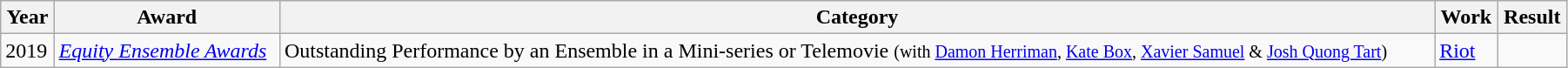<table class="wikitable sortable" width="95%">
<tr>
<th>Year</th>
<th>Award</th>
<th>Category</th>
<th>Work</th>
<th>Result</th>
</tr>
<tr>
<td>2019</td>
<td><em><a href='#'>Equity Ensemble Awards</a></em></td>
<td>Outstanding Performance by an Ensemble in a Mini-series or Telemovie <small>(with <a href='#'>Damon Herriman</a>, <a href='#'>Kate Box</a>, <a href='#'>Xavier Samuel</a> & <a href='#'>Josh Quong Tart</a>)</small></td>
<td><a href='#'>Riot</a></td>
<td></td>
</tr>
</table>
